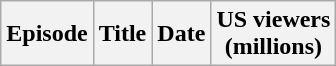<table class="wikitable">
<tr>
<th>Episode</th>
<th>Title</th>
<th>Date</th>
<th>US viewers<br>(millions)<br>




</th>
</tr>
</table>
